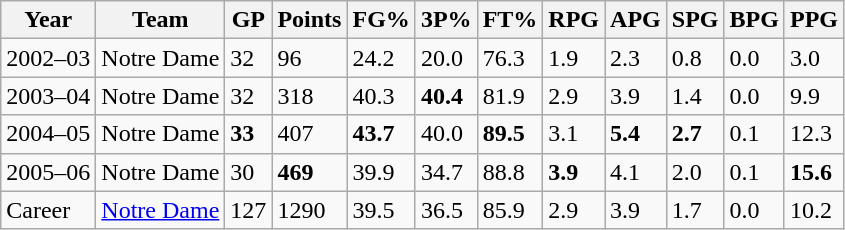<table class="wikitable">
<tr>
<th>Year</th>
<th>Team</th>
<th>GP</th>
<th>Points</th>
<th>FG%</th>
<th>3P%</th>
<th>FT%</th>
<th>RPG</th>
<th>APG</th>
<th>SPG</th>
<th>BPG</th>
<th>PPG</th>
</tr>
<tr>
<td>2002–03</td>
<td>Notre Dame</td>
<td>32</td>
<td>96</td>
<td>24.2</td>
<td>20.0</td>
<td>76.3</td>
<td>1.9</td>
<td>2.3</td>
<td>0.8</td>
<td>0.0</td>
<td>3.0</td>
</tr>
<tr>
<td>2003–04</td>
<td>Notre Dame</td>
<td>32</td>
<td>318</td>
<td>40.3</td>
<td><strong>40.4</strong></td>
<td>81.9</td>
<td>2.9</td>
<td>3.9</td>
<td>1.4</td>
<td>0.0</td>
<td>9.9</td>
</tr>
<tr>
<td>2004–05</td>
<td>Notre Dame</td>
<td><strong>33</strong></td>
<td>407</td>
<td><strong>43.7</strong></td>
<td>40.0</td>
<td><strong>89.5</strong></td>
<td>3.1</td>
<td><strong>5.4</strong></td>
<td><strong>2.7</strong></td>
<td>0.1</td>
<td>12.3</td>
</tr>
<tr>
<td>2005–06</td>
<td>Notre Dame</td>
<td>30</td>
<td><strong>469</strong></td>
<td>39.9</td>
<td>34.7</td>
<td>88.8</td>
<td><strong>3.9</strong></td>
<td>4.1</td>
<td>2.0</td>
<td>0.1</td>
<td><strong>15.6</strong></td>
</tr>
<tr>
<td>Career</td>
<td><a href='#'>Notre Dame</a></td>
<td>127</td>
<td>1290</td>
<td>39.5</td>
<td>36.5</td>
<td>85.9</td>
<td>2.9</td>
<td>3.9</td>
<td>1.7</td>
<td>0.0</td>
<td>10.2</td>
</tr>
</table>
